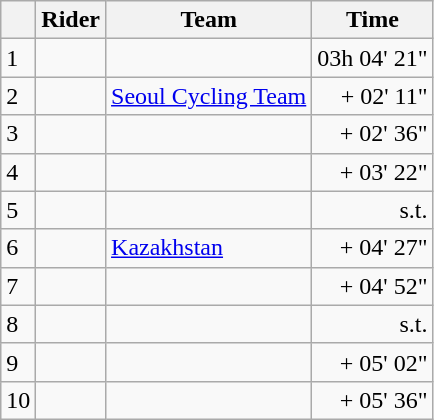<table class=wikitable>
<tr>
<th></th>
<th>Rider</th>
<th>Team</th>
<th>Time</th>
</tr>
<tr>
<td>1</td>
<td> </td>
<td></td>
<td align=right>03h 04' 21"</td>
</tr>
<tr>
<td>2</td>
<td> </td>
<td><a href='#'>Seoul Cycling Team</a></td>
<td align=right>+ 02' 11"</td>
</tr>
<tr>
<td>3</td>
<td></td>
<td></td>
<td align=right>+ 02' 36"</td>
</tr>
<tr>
<td>4</td>
<td></td>
<td></td>
<td align=right>+ 03' 22"</td>
</tr>
<tr>
<td>5</td>
<td></td>
<td></td>
<td align=right>s.t.</td>
</tr>
<tr>
<td>6</td>
<td></td>
<td><a href='#'>Kazakhstan</a></td>
<td align=right>+ 04' 27"</td>
</tr>
<tr>
<td>7</td>
<td></td>
<td></td>
<td align=right>+ 04' 52"</td>
</tr>
<tr>
<td>8</td>
<td></td>
<td></td>
<td align=right>s.t.</td>
</tr>
<tr>
<td>9</td>
<td></td>
<td></td>
<td align=right>+ 05' 02"</td>
</tr>
<tr>
<td>10</td>
<td></td>
<td></td>
<td align=right>+ 05' 36"</td>
</tr>
</table>
